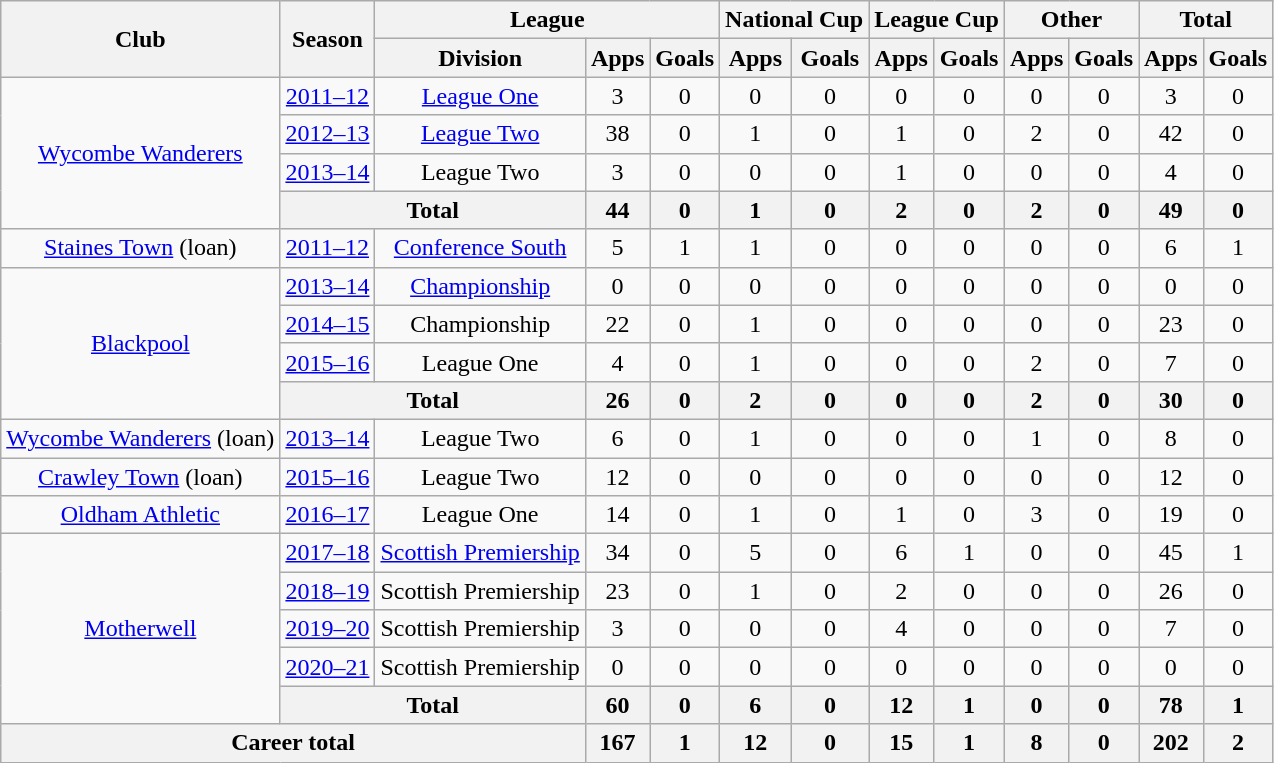<table class="wikitable" style="text-align: center">
<tr>
<th rowspan="2">Club</th>
<th rowspan="2">Season</th>
<th colspan="3">League</th>
<th colspan="2">National Cup</th>
<th colspan="2">League Cup</th>
<th colspan="2">Other</th>
<th colspan="2">Total</th>
</tr>
<tr>
<th>Division</th>
<th>Apps</th>
<th>Goals</th>
<th>Apps</th>
<th>Goals</th>
<th>Apps</th>
<th>Goals</th>
<th>Apps</th>
<th>Goals</th>
<th>Apps</th>
<th>Goals</th>
</tr>
<tr>
<td rowspan="4"><a href='#'>Wycombe Wanderers</a></td>
<td><a href='#'>2011–12</a></td>
<td><a href='#'>League One</a></td>
<td>3</td>
<td>0</td>
<td>0</td>
<td>0</td>
<td>0</td>
<td>0</td>
<td>0</td>
<td>0</td>
<td>3</td>
<td>0</td>
</tr>
<tr>
<td><a href='#'>2012–13</a></td>
<td><a href='#'>League Two</a></td>
<td>38</td>
<td>0</td>
<td>1</td>
<td>0</td>
<td>1</td>
<td>0</td>
<td>2</td>
<td>0</td>
<td>42</td>
<td>0</td>
</tr>
<tr>
<td><a href='#'>2013–14</a></td>
<td>League Two</td>
<td>3</td>
<td>0</td>
<td>0</td>
<td>0</td>
<td>1</td>
<td>0</td>
<td>0</td>
<td>0</td>
<td>4</td>
<td>0</td>
</tr>
<tr>
<th colspan="2">Total</th>
<th>44</th>
<th>0</th>
<th>1</th>
<th>0</th>
<th>2</th>
<th>0</th>
<th>2</th>
<th>0</th>
<th>49</th>
<th>0</th>
</tr>
<tr>
<td><a href='#'>Staines Town</a> (loan)</td>
<td><a href='#'>2011–12</a></td>
<td><a href='#'>Conference South</a></td>
<td>5</td>
<td>1</td>
<td>1</td>
<td>0</td>
<td>0</td>
<td>0</td>
<td>0</td>
<td>0</td>
<td>6</td>
<td>1</td>
</tr>
<tr>
<td rowspan="4"><a href='#'>Blackpool</a></td>
<td><a href='#'>2013–14</a></td>
<td><a href='#'>Championship</a></td>
<td>0</td>
<td>0</td>
<td>0</td>
<td>0</td>
<td>0</td>
<td>0</td>
<td>0</td>
<td>0</td>
<td>0</td>
<td>0</td>
</tr>
<tr>
<td><a href='#'>2014–15</a></td>
<td>Championship</td>
<td>22</td>
<td>0</td>
<td>1</td>
<td>0</td>
<td>0</td>
<td>0</td>
<td>0</td>
<td>0</td>
<td>23</td>
<td>0</td>
</tr>
<tr>
<td><a href='#'>2015–16</a></td>
<td>League One</td>
<td>4</td>
<td>0</td>
<td>1</td>
<td>0</td>
<td>0</td>
<td>0</td>
<td>2</td>
<td>0</td>
<td>7</td>
<td>0</td>
</tr>
<tr>
<th colspan="2">Total</th>
<th>26</th>
<th>0</th>
<th>2</th>
<th>0</th>
<th>0</th>
<th>0</th>
<th>2</th>
<th>0</th>
<th>30</th>
<th>0</th>
</tr>
<tr>
<td><a href='#'>Wycombe Wanderers</a> (loan)</td>
<td><a href='#'>2013–14</a></td>
<td>League Two</td>
<td>6</td>
<td>0</td>
<td>1</td>
<td>0</td>
<td>0</td>
<td>0</td>
<td>1</td>
<td>0</td>
<td>8</td>
<td>0</td>
</tr>
<tr>
<td><a href='#'>Crawley Town</a> (loan)</td>
<td><a href='#'>2015–16</a></td>
<td>League Two</td>
<td>12</td>
<td>0</td>
<td>0</td>
<td>0</td>
<td>0</td>
<td>0</td>
<td>0</td>
<td>0</td>
<td>12</td>
<td>0</td>
</tr>
<tr>
<td><a href='#'>Oldham Athletic</a></td>
<td><a href='#'>2016–17</a></td>
<td>League One</td>
<td>14</td>
<td>0</td>
<td>1</td>
<td>0</td>
<td>1</td>
<td>0</td>
<td>3</td>
<td>0</td>
<td>19</td>
<td>0</td>
</tr>
<tr>
<td rowspan=5><a href='#'>Motherwell</a></td>
<td><a href='#'>2017–18</a></td>
<td><a href='#'>Scottish Premiership</a></td>
<td>34</td>
<td>0</td>
<td>5</td>
<td>0</td>
<td>6</td>
<td>1</td>
<td>0</td>
<td>0</td>
<td>45</td>
<td>1</td>
</tr>
<tr>
<td><a href='#'>2018–19</a></td>
<td>Scottish Premiership</td>
<td>23</td>
<td>0</td>
<td>1</td>
<td>0</td>
<td>2</td>
<td>0</td>
<td>0</td>
<td>0</td>
<td>26</td>
<td>0</td>
</tr>
<tr>
<td><a href='#'>2019–20</a></td>
<td>Scottish Premiership</td>
<td>3</td>
<td>0</td>
<td>0</td>
<td>0</td>
<td>4</td>
<td>0</td>
<td>0</td>
<td>0</td>
<td>7</td>
<td>0</td>
</tr>
<tr>
<td><a href='#'>2020–21</a></td>
<td>Scottish Premiership</td>
<td>0</td>
<td>0</td>
<td>0</td>
<td>0</td>
<td>0</td>
<td>0</td>
<td>0</td>
<td>0</td>
<td>0</td>
<td>0</td>
</tr>
<tr>
<th colspan=2>Total</th>
<th>60</th>
<th>0</th>
<th>6</th>
<th>0</th>
<th>12</th>
<th>1</th>
<th>0</th>
<th>0</th>
<th>78</th>
<th>1</th>
</tr>
<tr>
<th colspan="3">Career total</th>
<th>167</th>
<th>1</th>
<th>12</th>
<th>0</th>
<th>15</th>
<th>1</th>
<th>8</th>
<th>0</th>
<th>202</th>
<th>2</th>
</tr>
</table>
